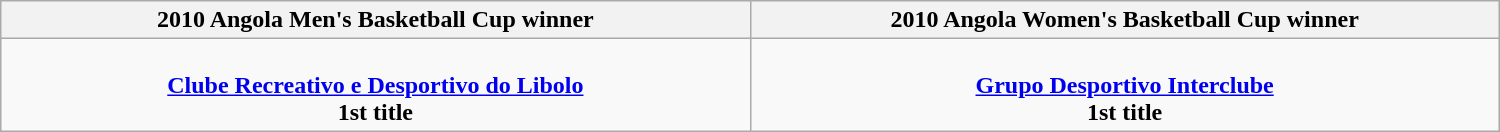<table class=wikitable style="text-align:center; width: 1000px; margin:auto">
<tr>
<th width=600px>2010 Angola Men's Basketball Cup winner</th>
<th width=600px>2010 Angola Women's Basketball Cup winner</th>
</tr>
<tr>
<td><br><strong><a href='#'>Clube Recreativo e Desportivo do Libolo</a></strong><br><strong>1st title</strong></td>
<td><br><strong><a href='#'>Grupo Desportivo Interclube</a></strong><br><strong>1st title</strong></td>
</tr>
</table>
